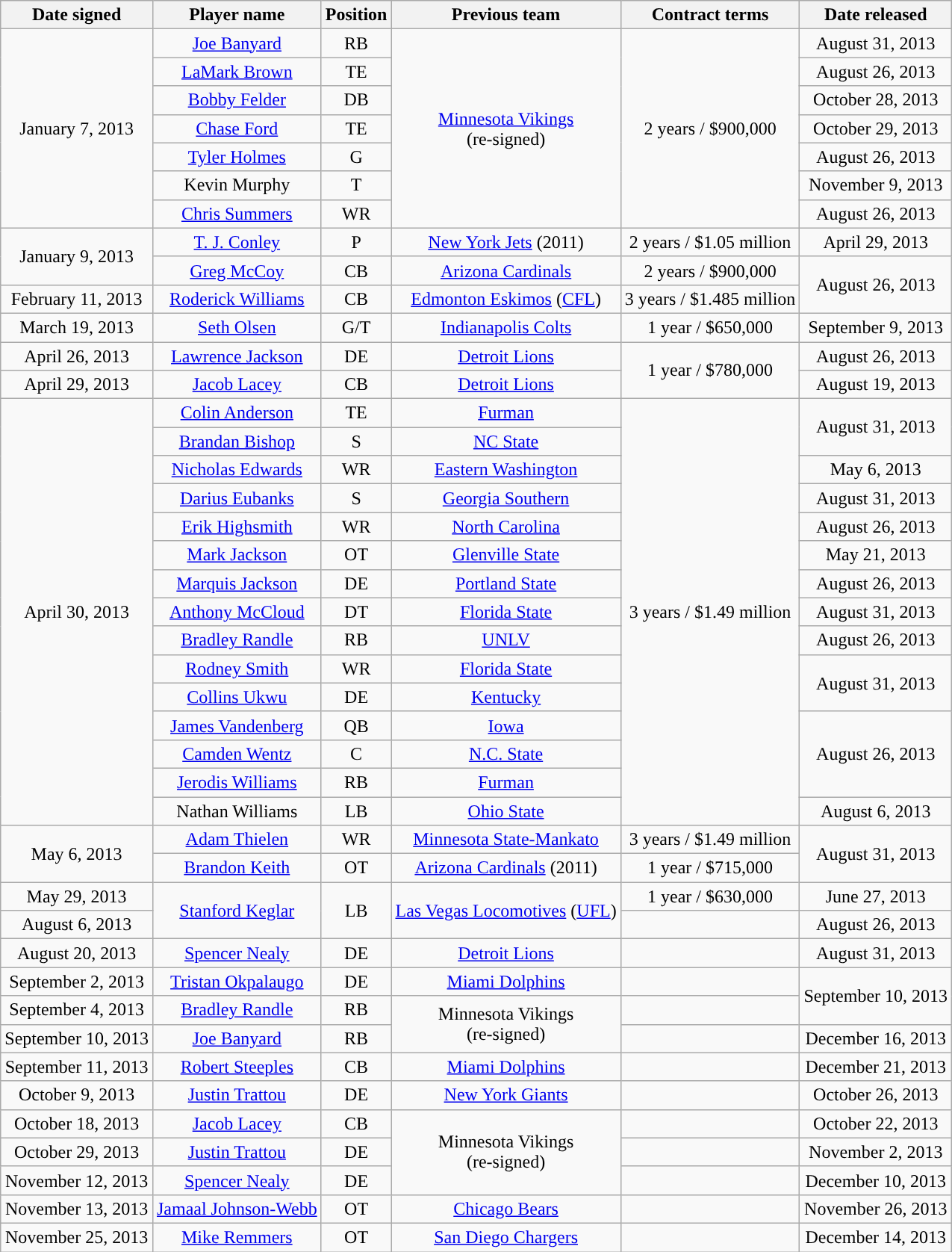<table class="wikitable collapsible collapsed" style="text-align:center">
<tr>
<th>Date signed</th>
<th>Player name</th>
<th>Position</th>
<th>Previous team</th>
<th>Contract terms</th>
<th>Date released</th>
</tr>
<tr>
<td rowspan="7">January 7, 2013</td>
<td><a href='#'>Joe Banyard</a></td>
<td>RB</td>
<td rowspan="7"><a href='#'>Minnesota Vikings</a><br>(re-signed)</td>
<td rowspan="7">2 years / $900,000 </td>
<td>August 31, 2013</td>
</tr>
<tr>
<td><a href='#'>LaMark Brown</a></td>
<td>TE</td>
<td>August 26, 2013</td>
</tr>
<tr>
<td><a href='#'>Bobby Felder</a></td>
<td>DB</td>
<td>October 28, 2013</td>
</tr>
<tr>
<td><a href='#'>Chase Ford</a></td>
<td>TE</td>
<td>October 29, 2013</td>
</tr>
<tr>
<td><a href='#'>Tyler Holmes</a></td>
<td>G</td>
<td>August 26, 2013</td>
</tr>
<tr>
<td>Kevin Murphy</td>
<td>T</td>
<td>November 9, 2013</td>
</tr>
<tr>
<td><a href='#'>Chris Summers</a></td>
<td>WR</td>
<td>August 26, 2013</td>
</tr>
<tr>
<td rowspan="2">January 9, 2013</td>
<td><a href='#'>T. J. Conley</a></td>
<td>P</td>
<td><a href='#'>New York Jets</a> (2011)</td>
<td>2 years / $1.05 million</td>
<td>April 29, 2013</td>
</tr>
<tr>
<td><a href='#'>Greg McCoy</a></td>
<td>CB</td>
<td><a href='#'>Arizona Cardinals</a></td>
<td>2 years / $900,000</td>
<td rowspan="2">August 26, 2013</td>
</tr>
<tr>
<td>February 11, 2013</td>
<td><a href='#'>Roderick Williams</a></td>
<td>CB</td>
<td><a href='#'>Edmonton Eskimos</a> (<a href='#'>CFL</a>)</td>
<td>3 years / $1.485 million</td>
</tr>
<tr>
<td>March 19, 2013</td>
<td><a href='#'>Seth Olsen</a></td>
<td>G/T</td>
<td><a href='#'>Indianapolis Colts</a></td>
<td>1 year / $650,000</td>
<td>September 9, 2013</td>
</tr>
<tr>
<td>April 26, 2013</td>
<td><a href='#'>Lawrence Jackson</a></td>
<td>DE</td>
<td><a href='#'>Detroit Lions</a></td>
<td rowspan="2">1 year / $780,000</td>
<td>August 26, 2013</td>
</tr>
<tr>
<td>April 29, 2013</td>
<td><a href='#'>Jacob Lacey</a></td>
<td>CB</td>
<td><a href='#'>Detroit Lions</a></td>
<td>August 19, 2013</td>
</tr>
<tr>
<td rowspan="15">April 30, 2013</td>
<td><a href='#'>Colin Anderson</a></td>
<td>TE</td>
<td><a href='#'>Furman</a></td>
<td rowspan="15">3 years / $1.49 million</td>
<td rowspan="2">August 31, 2013</td>
</tr>
<tr>
<td><a href='#'>Brandan Bishop</a></td>
<td>S</td>
<td><a href='#'>NC State</a></td>
</tr>
<tr>
<td><a href='#'>Nicholas Edwards</a></td>
<td>WR</td>
<td><a href='#'>Eastern Washington</a></td>
<td>May 6, 2013</td>
</tr>
<tr>
<td><a href='#'>Darius Eubanks</a></td>
<td>S</td>
<td><a href='#'>Georgia Southern</a></td>
<td>August 31, 2013</td>
</tr>
<tr>
<td><a href='#'>Erik Highsmith</a></td>
<td>WR</td>
<td><a href='#'>North Carolina</a></td>
<td>August 26, 2013</td>
</tr>
<tr>
<td><a href='#'>Mark Jackson</a></td>
<td>OT</td>
<td><a href='#'>Glenville State</a></td>
<td>May 21, 2013</td>
</tr>
<tr>
<td><a href='#'>Marquis Jackson</a></td>
<td>DE</td>
<td><a href='#'>Portland State</a></td>
<td>August 26, 2013</td>
</tr>
<tr>
<td><a href='#'>Anthony McCloud</a></td>
<td>DT</td>
<td><a href='#'>Florida State</a></td>
<td>August 31, 2013</td>
</tr>
<tr>
<td><a href='#'>Bradley Randle</a></td>
<td>RB</td>
<td><a href='#'>UNLV</a></td>
<td>August 26, 2013</td>
</tr>
<tr>
<td><a href='#'>Rodney Smith</a></td>
<td>WR</td>
<td><a href='#'>Florida State</a></td>
<td rowspan="2">August 31, 2013</td>
</tr>
<tr>
<td><a href='#'>Collins Ukwu</a></td>
<td>DE</td>
<td><a href='#'>Kentucky</a></td>
</tr>
<tr>
<td><a href='#'>James Vandenberg</a></td>
<td>QB</td>
<td><a href='#'>Iowa</a></td>
<td rowspan="3">August 26, 2013</td>
</tr>
<tr>
<td><a href='#'>Camden Wentz</a></td>
<td>C</td>
<td><a href='#'>N.C. State</a></td>
</tr>
<tr>
<td><a href='#'>Jerodis Williams</a></td>
<td>RB</td>
<td><a href='#'>Furman</a></td>
</tr>
<tr>
<td>Nathan Williams</td>
<td>LB</td>
<td><a href='#'>Ohio State</a></td>
<td>August 6, 2013</td>
</tr>
<tr>
<td rowspan="2">May 6, 2013</td>
<td><a href='#'>Adam Thielen</a></td>
<td>WR</td>
<td><a href='#'>Minnesota State-Mankato</a></td>
<td>3 years / $1.49 million</td>
<td rowspan="2">August 31, 2013</td>
</tr>
<tr>
<td><a href='#'>Brandon Keith</a></td>
<td>OT</td>
<td><a href='#'>Arizona Cardinals</a> (2011)</td>
<td>1 year / $715,000</td>
</tr>
<tr>
<td>May 29, 2013</td>
<td rowspan="2"><a href='#'>Stanford Keglar</a></td>
<td rowspan="2">LB</td>
<td rowspan="2"><a href='#'>Las Vegas Locomotives</a> (<a href='#'>UFL</a>)</td>
<td>1 year / $630,000</td>
<td>June 27, 2013</td>
</tr>
<tr>
<td>August 6, 2013</td>
<td></td>
<td>August 26, 2013</td>
</tr>
<tr>
<td>August 20, 2013</td>
<td><a href='#'>Spencer Nealy</a></td>
<td>DE</td>
<td><a href='#'>Detroit Lions</a></td>
<td></td>
<td>August 31, 2013</td>
</tr>
<tr>
<td>September 2, 2013</td>
<td><a href='#'>Tristan Okpalaugo</a></td>
<td>DE</td>
<td><a href='#'>Miami Dolphins</a></td>
<td></td>
<td rowspan="2">September 10, 2013</td>
</tr>
<tr>
<td>September 4, 2013</td>
<td><a href='#'>Bradley Randle</a></td>
<td>RB</td>
<td rowspan="2">Minnesota Vikings<br>(re-signed)</td>
<td></td>
</tr>
<tr>
<td>September 10, 2013</td>
<td><a href='#'>Joe Banyard</a></td>
<td>RB</td>
<td></td>
<td>December 16, 2013</td>
</tr>
<tr>
<td>September 11, 2013</td>
<td><a href='#'>Robert Steeples</a></td>
<td>CB</td>
<td><a href='#'>Miami Dolphins</a></td>
<td></td>
<td>December 21, 2013</td>
</tr>
<tr>
<td>October 9, 2013</td>
<td><a href='#'>Justin Trattou</a></td>
<td>DE</td>
<td><a href='#'>New York Giants</a></td>
<td></td>
<td>October 26, 2013</td>
</tr>
<tr>
<td>October 18, 2013</td>
<td><a href='#'>Jacob Lacey</a></td>
<td>CB</td>
<td rowspan="3">Minnesota Vikings<br>(re-signed)</td>
<td></td>
<td>October 22, 2013</td>
</tr>
<tr>
<td>October 29, 2013</td>
<td><a href='#'>Justin Trattou</a></td>
<td>DE</td>
<td></td>
<td>November 2, 2013</td>
</tr>
<tr>
<td>November 12, 2013</td>
<td><a href='#'>Spencer Nealy</a></td>
<td>DE</td>
<td></td>
<td>December 10, 2013</td>
</tr>
<tr>
<td>November 13, 2013</td>
<td><a href='#'>Jamaal Johnson-Webb</a></td>
<td>OT</td>
<td><a href='#'>Chicago Bears</a></td>
<td></td>
<td>November 26, 2013</td>
</tr>
<tr>
<td>November 25, 2013</td>
<td><a href='#'>Mike Remmers</a></td>
<td>OT</td>
<td><a href='#'>San Diego Chargers</a></td>
<td></td>
<td>December 14, 2013</td>
</tr>
</table>
